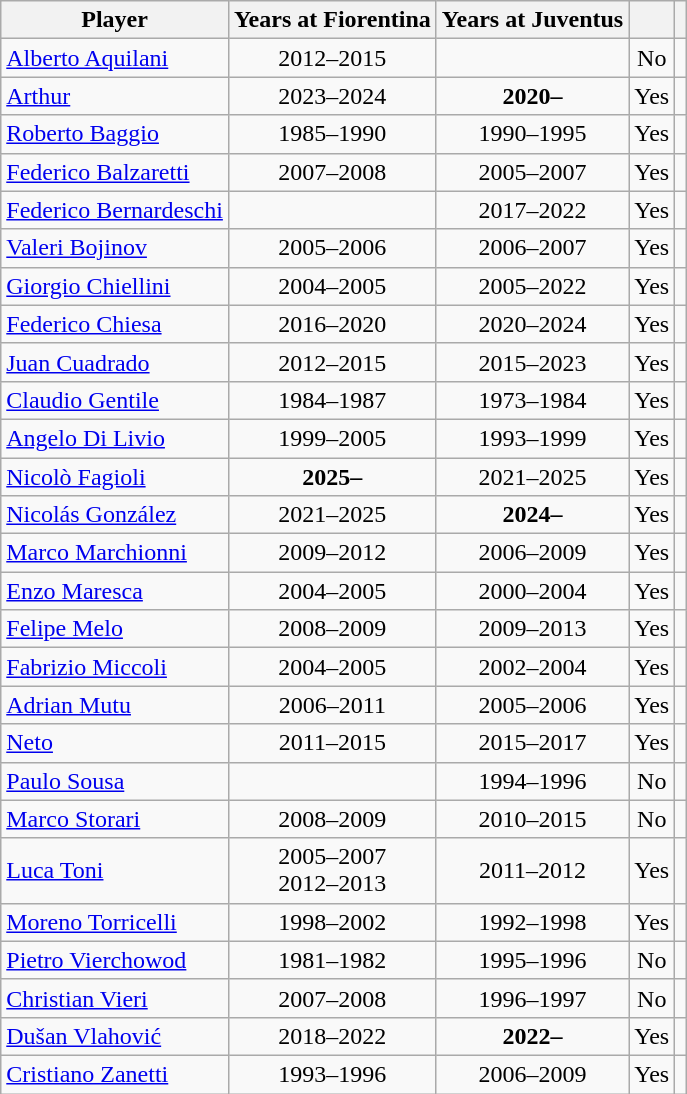<table class="wikitable sortable " style=text-align:center font-size:85%;>
<tr>
<th scope="col">Player</th>
<th scope="col">Years at Fiorentina</th>
<th scope="col">Years at Juventus</th>
<th scope="col"></th>
<th scope="col" class="unsortable"></th>
</tr>
<tr>
<td scope="row" align=left><a href='#'>Alberto Aquilani</a></td>
<td>2012–2015</td>
<td></td>
<td>No</td>
<td></td>
</tr>
<tr>
<td scope="row" align=left><a href='#'>Arthur</a></td>
<td>2023–2024</td>
<td><strong>2020–</strong></td>
<td>Yes</td>
<td></td>
</tr>
<tr>
<td scope="row" align=left><a href='#'>Roberto Baggio</a></td>
<td>1985–1990</td>
<td>1990–1995</td>
<td>Yes</td>
<td></td>
</tr>
<tr>
<td scope="row" align=left><a href='#'>Federico Balzaretti</a></td>
<td>2007–2008</td>
<td>2005–2007</td>
<td>Yes</td>
<td></td>
</tr>
<tr>
<td scope="row" align=left><a href='#'>Federico Bernardeschi</a></td>
<td></td>
<td>2017–2022</td>
<td>Yes</td>
<td></td>
</tr>
<tr>
<td scope="row" align=left><a href='#'>Valeri Bojinov</a></td>
<td>2005–2006</td>
<td>2006–2007</td>
<td>Yes</td>
<td></td>
</tr>
<tr>
<td scope="row" align=left><a href='#'>Giorgio Chiellini</a></td>
<td>2004–2005</td>
<td>2005–2022</td>
<td>Yes</td>
<td></td>
</tr>
<tr>
<td scope="row" align=left><a href='#'>Federico Chiesa</a></td>
<td>2016–2020</td>
<td>2020–2024</td>
<td>Yes</td>
<td></td>
</tr>
<tr>
<td scope="row" align=left><a href='#'>Juan Cuadrado</a></td>
<td>2012–2015</td>
<td>2015–2023</td>
<td>Yes</td>
<td></td>
</tr>
<tr>
<td scope="row" align=left><a href='#'>Claudio Gentile</a></td>
<td>1984–1987</td>
<td>1973–1984</td>
<td>Yes</td>
<td></td>
</tr>
<tr>
<td scope="row" align=left><a href='#'>Angelo Di Livio</a></td>
<td>1999–2005</td>
<td>1993–1999</td>
<td>Yes</td>
<td></td>
</tr>
<tr>
<td scope="row" align=left><a href='#'>Nicolò Fagioli</a></td>
<td><strong>2025–</strong></td>
<td>2021–2025</td>
<td>Yes</td>
<td></td>
</tr>
<tr>
<td scope="row" align=left><a href='#'>Nicolás González</a></td>
<td>2021–2025</td>
<td><strong>2024–</strong></td>
<td>Yes</td>
<td></td>
</tr>
<tr>
<td scope="row" align=left><a href='#'>Marco Marchionni</a></td>
<td>2009–2012</td>
<td>2006–2009</td>
<td>Yes</td>
<td></td>
</tr>
<tr>
<td scope="row" align=left><a href='#'>Enzo Maresca</a></td>
<td>2004–2005</td>
<td>2000–2004</td>
<td>Yes</td>
<td></td>
</tr>
<tr>
<td scope="row" align=left><a href='#'>Felipe Melo</a></td>
<td>2008–2009</td>
<td>2009–2013</td>
<td>Yes</td>
<td></td>
</tr>
<tr>
<td scope="row" align=left><a href='#'>Fabrizio Miccoli</a></td>
<td>2004–2005</td>
<td>2002–2004</td>
<td>Yes</td>
<td></td>
</tr>
<tr>
<td scope="row" align=left><a href='#'>Adrian Mutu</a></td>
<td>2006–2011</td>
<td>2005–2006</td>
<td>Yes</td>
<td></td>
</tr>
<tr>
<td scope="row" align=left><a href='#'>Neto</a></td>
<td>2011–2015</td>
<td>2015–2017</td>
<td>Yes</td>
<td></td>
</tr>
<tr>
<td scope="row" align=left><a href='#'>Paulo Sousa</a></td>
<td></td>
<td>1994–1996</td>
<td>No</td>
<td></td>
</tr>
<tr>
<td scope="row" align=left><a href='#'>Marco Storari</a></td>
<td>2008–2009</td>
<td>2010–2015</td>
<td>No</td>
<td></td>
</tr>
<tr>
<td scope="row" align=left><a href='#'>Luca Toni</a></td>
<td>2005–2007<br>2012–2013</td>
<td>2011–2012</td>
<td>Yes</td>
<td></td>
</tr>
<tr>
<td scope="row" align=left><a href='#'>Moreno Torricelli</a></td>
<td>1998–2002</td>
<td>1992–1998</td>
<td>Yes</td>
<td></td>
</tr>
<tr>
<td scope="row" align=left><a href='#'>Pietro Vierchowod</a></td>
<td>1981–1982</td>
<td>1995–1996</td>
<td>No</td>
<td></td>
</tr>
<tr>
<td scope="row" align=left><a href='#'>Christian Vieri</a></td>
<td>2007–2008</td>
<td>1996–1997</td>
<td>No</td>
<td></td>
</tr>
<tr>
<td scope="row" align=left><a href='#'>Dušan Vlahović</a></td>
<td>2018–2022</td>
<td><strong>2022–</strong></td>
<td>Yes</td>
<td></td>
</tr>
<tr>
<td scope="row" align=left><a href='#'>Cristiano Zanetti</a></td>
<td>1993–1996<br></td>
<td>2006–2009</td>
<td>Yes</td>
<td></td>
</tr>
</table>
